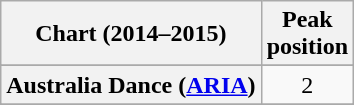<table class="wikitable sortable plainrowheaders" border="1" style="text-align:center;">
<tr>
<th>Chart (2014–2015)</th>
<th>Peak<br>position</th>
</tr>
<tr>
</tr>
<tr>
<th scope="row">Australia Dance (<a href='#'>ARIA</a>)</th>
<td>2</td>
</tr>
<tr>
</tr>
<tr>
</tr>
<tr>
</tr>
<tr>
</tr>
<tr>
</tr>
<tr>
</tr>
<tr>
</tr>
<tr>
</tr>
<tr>
</tr>
<tr>
</tr>
<tr>
</tr>
<tr>
</tr>
<tr>
</tr>
<tr>
</tr>
<tr>
</tr>
<tr>
</tr>
<tr>
</tr>
<tr>
</tr>
<tr>
</tr>
<tr>
</tr>
<tr>
</tr>
<tr>
</tr>
<tr>
</tr>
<tr>
</tr>
<tr>
</tr>
<tr>
</tr>
</table>
